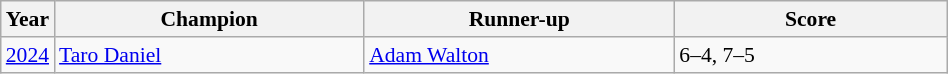<table class="wikitable" style="font-size:90%">
<tr>
<th>Year</th>
<th width="200">Champion</th>
<th width="200">Runner-up</th>
<th width="175">Score</th>
</tr>
<tr>
<td><a href='#'>2024</a></td>
<td> <a href='#'>Taro Daniel</a></td>
<td> <a href='#'>Adam Walton</a></td>
<td>6–4, 7–5</td>
</tr>
</table>
